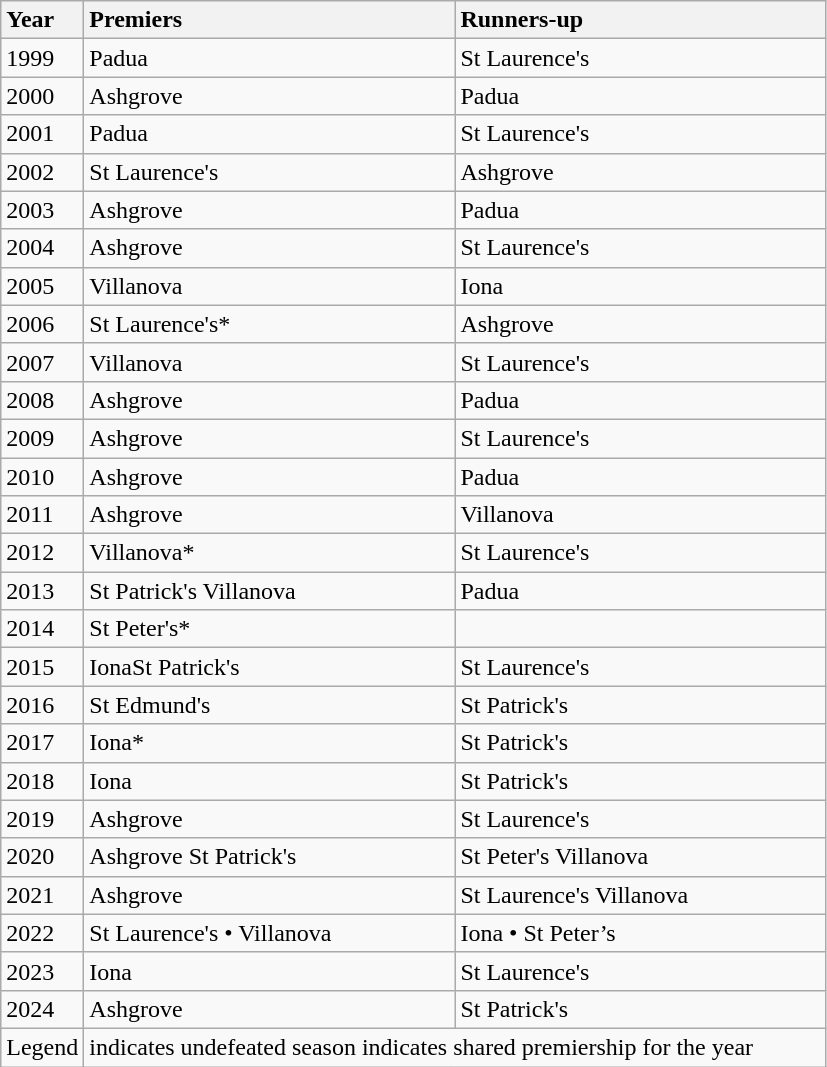<table class="wikitable">
<tr>
<th min-width= 42 style="text-align:left;">Year</th>
<th width=240 style="text-align:left;">Premiers</th>
<th width=240 style="text-align:left;">Runners-up</th>
</tr>
<tr>
<td>1999</td>
<td>Padua</td>
<td>St Laurence's</td>
</tr>
<tr>
<td>2000</td>
<td>Ashgrove</td>
<td>Padua</td>
</tr>
<tr>
<td>2001</td>
<td>Padua</td>
<td>St Laurence's</td>
</tr>
<tr>
<td>2002</td>
<td>St Laurence's</td>
<td>Ashgrove</td>
</tr>
<tr>
<td>2003</td>
<td>Ashgrove</td>
<td>Padua</td>
</tr>
<tr>
<td>2004</td>
<td>Ashgrove</td>
<td>St Laurence's</td>
</tr>
<tr>
<td>2005</td>
<td>Villanova</td>
<td>Iona</td>
</tr>
<tr>
<td>2006</td>
<td>St Laurence's*</td>
<td>Ashgrove</td>
</tr>
<tr>
<td>2007</td>
<td>Villanova</td>
<td>St Laurence's</td>
</tr>
<tr>
<td>2008</td>
<td>Ashgrove</td>
<td>Padua</td>
</tr>
<tr>
<td>2009</td>
<td>Ashgrove</td>
<td>St Laurence's</td>
</tr>
<tr>
<td>2010</td>
<td>Ashgrove</td>
<td>Padua</td>
</tr>
<tr>
<td>2011</td>
<td>Ashgrove</td>
<td>Villanova</td>
</tr>
<tr>
<td>2012</td>
<td>Villanova*</td>
<td>St Laurence's</td>
</tr>
<tr>
<td>2013</td>
<td>St Patrick's Villanova</td>
<td>Padua</td>
</tr>
<tr>
<td>2014</td>
<td>St Peter's*</td>
<td></td>
</tr>
<tr>
<td>2015</td>
<td>IonaSt Patrick's</td>
<td>St Laurence's</td>
</tr>
<tr>
<td>2016</td>
<td>St Edmund's</td>
<td>St Patrick's</td>
</tr>
<tr>
<td>2017</td>
<td>Iona*</td>
<td>St Patrick's</td>
</tr>
<tr>
<td>2018</td>
<td>Iona</td>
<td>St Patrick's</td>
</tr>
<tr>
<td>2019</td>
<td>Ashgrove</td>
<td>St Laurence's</td>
</tr>
<tr>
<td>2020</td>
<td>Ashgrove St Patrick's</td>
<td>St Peter's Villanova</td>
</tr>
<tr>
<td>2021</td>
<td>Ashgrove</td>
<td>St Laurence's Villanova</td>
</tr>
<tr>
<td>2022</td>
<td>St Laurence's  •  Villanova</td>
<td>Iona  •  St Peter’s</td>
</tr>
<tr>
<td>2023</td>
<td>Iona</td>
<td>St Laurence's</td>
</tr>
<tr>
<td>2024</td>
<td>Ashgrove</td>
<td>St Patrick's</td>
</tr>
<tr>
<td>Legend</td>
<td colspan=2 style="text-align: left;"> indicates undefeated season   indicates shared premiership for the year</td>
</tr>
</table>
